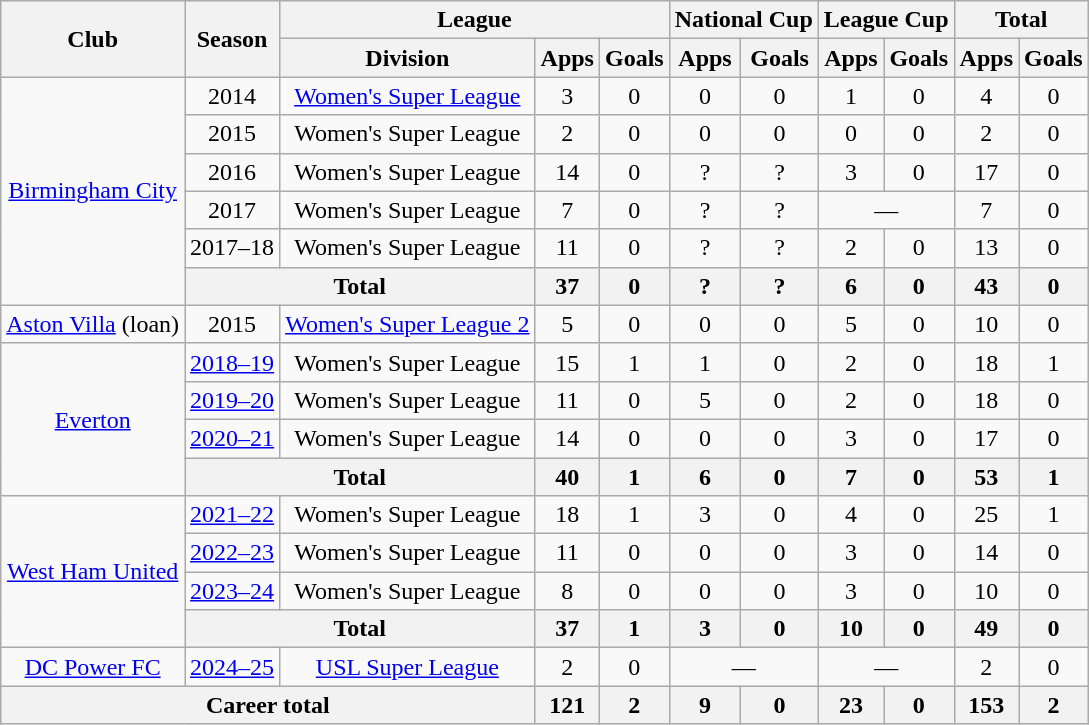<table class="wikitable" style="text-align:center">
<tr>
<th rowspan="2">Club</th>
<th rowspan="2">Season</th>
<th colspan="3">League</th>
<th colspan="2">National Cup</th>
<th colspan="2">League Cup</th>
<th colspan="2">Total</th>
</tr>
<tr>
<th>Division</th>
<th>Apps</th>
<th>Goals</th>
<th>Apps</th>
<th>Goals</th>
<th>Apps</th>
<th>Goals</th>
<th>Apps</th>
<th>Goals</th>
</tr>
<tr>
<td rowspan="6"><a href='#'>Birmingham City</a></td>
<td>2014</td>
<td><a href='#'>Women's Super League</a></td>
<td>3</td>
<td>0</td>
<td>0</td>
<td>0</td>
<td>1</td>
<td>0</td>
<td>4</td>
<td>0</td>
</tr>
<tr>
<td>2015</td>
<td>Women's Super League</td>
<td>2</td>
<td>0</td>
<td>0</td>
<td>0</td>
<td>0</td>
<td>0</td>
<td>2</td>
<td>0</td>
</tr>
<tr>
<td>2016</td>
<td>Women's Super League</td>
<td>14</td>
<td>0</td>
<td>?</td>
<td>?</td>
<td>3</td>
<td>0</td>
<td>17</td>
<td>0</td>
</tr>
<tr>
<td>2017</td>
<td>Women's Super League</td>
<td>7</td>
<td>0</td>
<td>?</td>
<td>?</td>
<td colspan="2">—</td>
<td>7</td>
<td>0</td>
</tr>
<tr>
<td>2017–18</td>
<td>Women's Super League</td>
<td>11</td>
<td>0</td>
<td>?</td>
<td>?</td>
<td>2</td>
<td>0</td>
<td>13</td>
<td>0</td>
</tr>
<tr>
<th colspan="2">Total</th>
<th>37</th>
<th>0</th>
<th>?</th>
<th>?</th>
<th>6</th>
<th>0</th>
<th>43</th>
<th>0</th>
</tr>
<tr>
<td><a href='#'>Aston Villa</a> (loan)</td>
<td>2015</td>
<td><a href='#'>Women's Super League 2</a></td>
<td>5</td>
<td>0</td>
<td>0</td>
<td>0</td>
<td>5</td>
<td>0</td>
<td>10</td>
<td>0</td>
</tr>
<tr>
<td rowspan="4"><a href='#'>Everton</a></td>
<td><a href='#'>2018–19</a></td>
<td>Women's Super League</td>
<td>15</td>
<td>1</td>
<td>1</td>
<td>0</td>
<td>2</td>
<td>0</td>
<td>18</td>
<td>1</td>
</tr>
<tr>
<td><a href='#'>2019–20</a></td>
<td>Women's Super League</td>
<td>11</td>
<td>0</td>
<td>5</td>
<td>0</td>
<td>2</td>
<td>0</td>
<td>18</td>
<td>0</td>
</tr>
<tr>
<td><a href='#'>2020–21</a></td>
<td>Women's Super League</td>
<td>14</td>
<td>0</td>
<td>0</td>
<td>0</td>
<td>3</td>
<td>0</td>
<td>17</td>
<td>0</td>
</tr>
<tr>
<th colspan="2">Total</th>
<th>40</th>
<th>1</th>
<th>6</th>
<th>0</th>
<th>7</th>
<th>0</th>
<th>53</th>
<th>1</th>
</tr>
<tr>
<td rowspan="4"><a href='#'>West Ham United</a></td>
<td><a href='#'>2021–22</a></td>
<td>Women's Super League</td>
<td>18</td>
<td>1</td>
<td>3</td>
<td>0</td>
<td>4</td>
<td>0</td>
<td>25</td>
<td>1</td>
</tr>
<tr>
<td><a href='#'>2022–23</a></td>
<td>Women's Super League</td>
<td>11</td>
<td>0</td>
<td>0</td>
<td>0</td>
<td>3</td>
<td>0</td>
<td>14</td>
<td>0</td>
</tr>
<tr>
<td><a href='#'>2023–24</a></td>
<td>Women's Super League</td>
<td>8</td>
<td>0</td>
<td>0</td>
<td>0</td>
<td>3</td>
<td>0</td>
<td>10</td>
<td>0</td>
</tr>
<tr>
<th colspan="2">Total</th>
<th>37</th>
<th>1</th>
<th>3</th>
<th>0</th>
<th>10</th>
<th>0</th>
<th>49</th>
<th>0</th>
</tr>
<tr>
<td><a href='#'>DC Power FC</a></td>
<td><a href='#'>2024–25</a></td>
<td><a href='#'>USL Super League</a></td>
<td>2</td>
<td>0</td>
<td colspan="2">—</td>
<td colspan="2">—</td>
<td>2</td>
<td>0</td>
</tr>
<tr>
<th colspan="3">Career total</th>
<th>121</th>
<th>2</th>
<th>9</th>
<th>0</th>
<th>23</th>
<th>0</th>
<th>153</th>
<th>2</th>
</tr>
</table>
